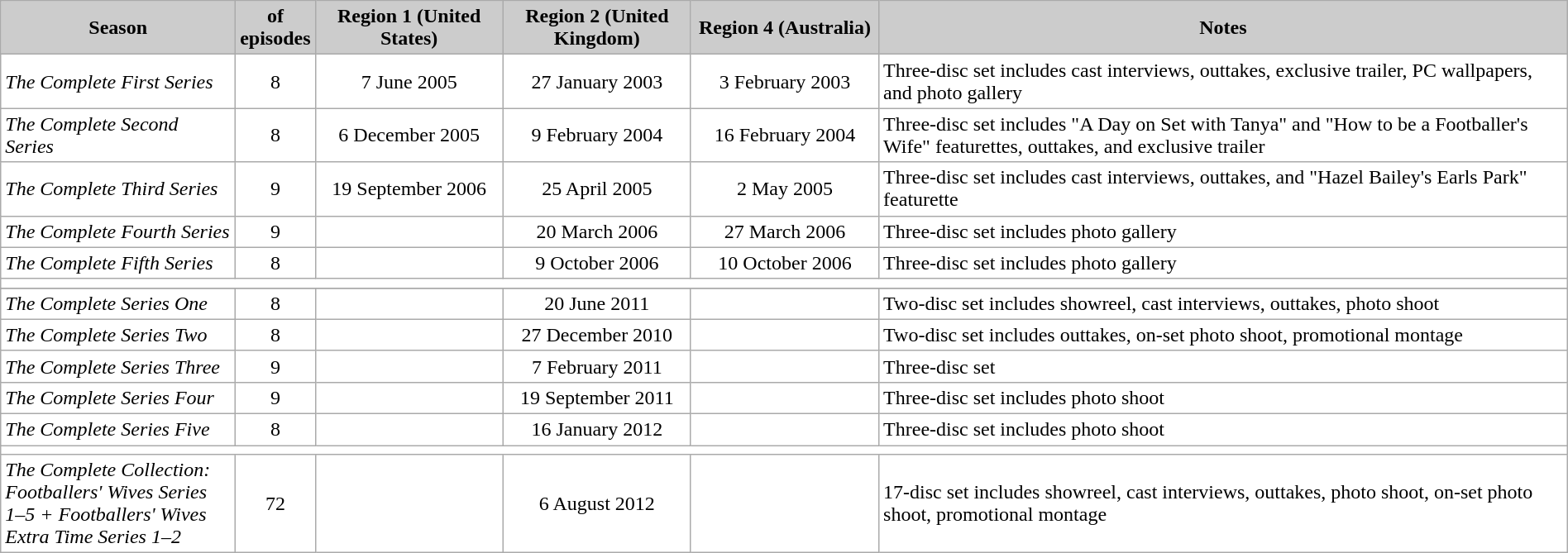<table class="wikitable" style="width:100%; margin-right:auto; background:#fff;">
<tr>
<th style="background:#ccc; width:15%;">Season</th>
<th style="background:#ccc; width:5%;"> of<br>episodes</th>
<th style="background:#ccc; width:12%;">Region 1 (United States)</th>
<th style="background:#ccc; width:12%;">Region 2 (United Kingdom)</th>
<th style="background:#ccc; width:12%;">Region 4 (Australia)</th>
<th style="background:#ccc; width:44%;">Notes</th>
</tr>
<tr>
<td><em>The Complete First Series</em></td>
<td style="text-align:center;">8</td>
<td style="text-align:center;">7 June 2005</td>
<td style="text-align:center;">27 January 2003</td>
<td style="text-align:center;">3 February 2003</td>
<td>Three-disc set includes cast interviews, outtakes, exclusive trailer, PC wallpapers, and photo gallery</td>
</tr>
<tr>
<td><em>The Complete Second Series</em></td>
<td style="text-align:center;">8</td>
<td style="text-align:center;">6 December 2005</td>
<td style="text-align:center;">9 February 2004</td>
<td style="text-align:center;">16 February 2004</td>
<td>Three-disc set includes "A Day on Set with Tanya" and "How to be a Footballer's Wife" featurettes, outtakes, and exclusive trailer</td>
</tr>
<tr>
<td><em>The Complete Third Series</em></td>
<td style="text-align:center;">9</td>
<td style="text-align:center;">19 September 2006</td>
<td style="text-align:center;">25 April 2005</td>
<td style="text-align:center;">2 May 2005</td>
<td>Three-disc set includes cast interviews, outtakes, and "Hazel Bailey's Earls Park" featurette</td>
</tr>
<tr>
<td><em>The Complete Fourth Series</em></td>
<td style="text-align:center;">9</td>
<td></td>
<td style="text-align:center;">20 March 2006</td>
<td style="text-align:center;">27 March 2006</td>
<td>Three-disc set includes photo gallery</td>
</tr>
<tr>
<td><em>The Complete Fifth Series</em></td>
<td style="text-align:center;">8</td>
<td></td>
<td style="text-align:center;">9 October 2006</td>
<td style="text-align:center;">10 October 2006</td>
<td>Three-disc set includes photo gallery</td>
</tr>
<tr>
<td colspan="6"></td>
</tr>
<tr>
</tr>
<tr>
<td><em>The Complete Series One</em></td>
<td style="text-align:center;">8</td>
<td></td>
<td style="text-align:center;">20 June 2011</td>
<td></td>
<td>Two-disc set includes showreel, cast interviews, outtakes, photo shoot</td>
</tr>
<tr>
<td><em>The Complete Series Two</em></td>
<td style="text-align:center;">8</td>
<td></td>
<td style="text-align:center;">27 December 2010</td>
<td></td>
<td>Two-disc set includes outtakes, on-set photo shoot, promotional montage</td>
</tr>
<tr>
<td><em>The Complete Series Three</em></td>
<td style="text-align:center;">9</td>
<td></td>
<td style="text-align:center;">7 February 2011</td>
<td></td>
<td>Three-disc set</td>
</tr>
<tr>
<td><em>The Complete Series Four</em></td>
<td style="text-align:center;">9</td>
<td></td>
<td style="text-align:center;">19 September 2011</td>
<td></td>
<td>Three-disc set includes photo shoot</td>
</tr>
<tr>
<td><em>The Complete Series Five</em></td>
<td style="text-align:center;">8</td>
<td></td>
<td style="text-align:center;">16 January 2012</td>
<td></td>
<td>Three-disc set includes photo shoot</td>
</tr>
<tr>
<td colspan="6"></td>
</tr>
<tr>
<td><em>The Complete Collection: Footballers' Wives Series 1–5 + Footballers' Wives Extra Time Series 1–2</em></td>
<td style="text-align:center;">72</td>
<td></td>
<td style="text-align:center;">6 August 2012</td>
<td></td>
<td>17-disc set includes showreel, cast interviews, outtakes, photo shoot, on-set photo shoot, promotional montage</td>
</tr>
</table>
